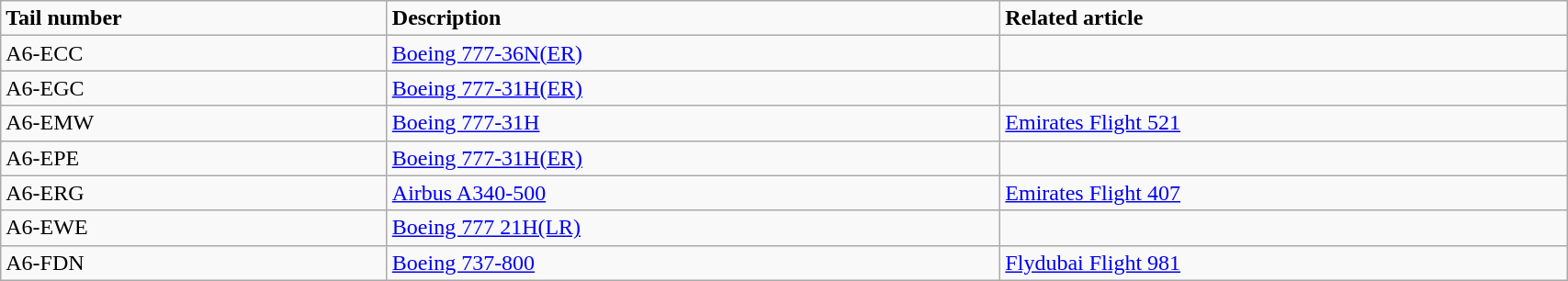<table class="wikitable" width="90%">
<tr>
<td><strong>Tail number</strong></td>
<td><strong>Description</strong></td>
<td><strong>Related article</strong></td>
</tr>
<tr>
<td>A6-ECC</td>
<td><a href='#'>Boeing 777-36N(ER)</a></td>
<td></td>
</tr>
<tr>
<td>A6-EGC</td>
<td><a href='#'>Boeing 777-31H(ER)</a></td>
<td></td>
</tr>
<tr>
<td>A6-EMW</td>
<td><a href='#'>Boeing 777-31H</a></td>
<td><a href='#'>Emirates Flight 521</a></td>
</tr>
<tr>
<td>A6-EPE</td>
<td><a href='#'>Boeing 777-31H(ER)</a></td>
<td></td>
</tr>
<tr>
<td>A6-ERG</td>
<td><a href='#'>Airbus A340-500</a></td>
<td><a href='#'>Emirates Flight 407</a></td>
</tr>
<tr>
<td>A6-EWE</td>
<td><a href='#'>Boeing 777 21H(LR)</a></td>
<td></td>
</tr>
<tr>
<td>A6-FDN</td>
<td><a href='#'>Boeing 737-800</a></td>
<td><a href='#'>Flydubai Flight 981</a></td>
</tr>
</table>
